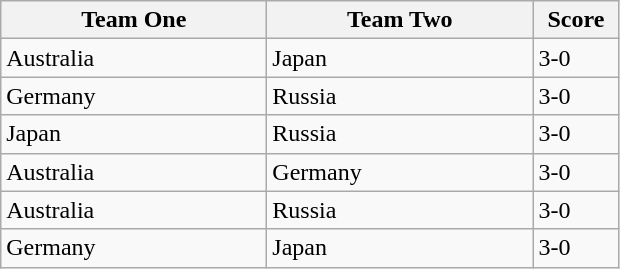<table class="wikitable">
<tr>
<th width=170>Team One</th>
<th width=170>Team Two</th>
<th width=50>Score</th>
</tr>
<tr>
<td> Australia</td>
<td> Japan</td>
<td>3-0</td>
</tr>
<tr>
<td> Germany</td>
<td> Russia</td>
<td>3-0</td>
</tr>
<tr>
<td> Japan</td>
<td> Russia</td>
<td>3-0</td>
</tr>
<tr>
<td> Australia</td>
<td> Germany</td>
<td>3-0</td>
</tr>
<tr>
<td> Australia</td>
<td> Russia</td>
<td>3-0</td>
</tr>
<tr>
<td> Germany</td>
<td> Japan</td>
<td>3-0</td>
</tr>
</table>
